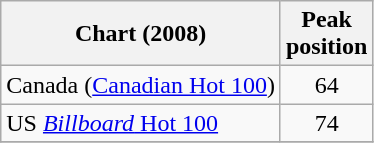<table class="wikitable">
<tr>
<th>Chart (2008)</th>
<th>Peak<br>position</th>
</tr>
<tr>
<td>Canada (<a href='#'>Canadian Hot 100</a>)</td>
<td align="center">64</td>
</tr>
<tr>
<td>US <a href='#'><em>Billboard</em> Hot 100</a></td>
<td align="center">74</td>
</tr>
<tr>
</tr>
</table>
